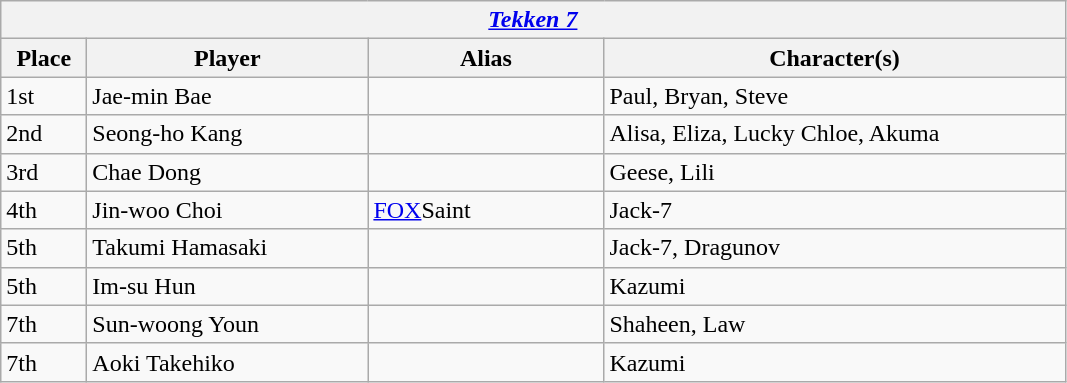<table class="wikitable">
<tr>
<th colspan=5><em><a href='#'>Tekken 7</a></em></th>
</tr>
<tr>
<th style="width:50px;">Place</th>
<th style="width:180px;">Player</th>
<th style="width:150px;">Alias</th>
<th style="width:300px;">Character(s)</th>
</tr>
<tr>
<td>1st</td>
<td> Jae-min Bae</td>
<td></td>
<td>Paul, Bryan, Steve</td>
</tr>
<tr>
<td>2nd</td>
<td> Seong-ho Kang</td>
<td></td>
<td>Alisa, Eliza, Lucky Chloe, Akuma</td>
</tr>
<tr>
<td>3rd</td>
<td> Chae Dong</td>
<td></td>
<td>Geese, Lili</td>
</tr>
<tr>
<td>4th</td>
<td> Jin-woo Choi</td>
<td><a href='#'>FOX</a>Saint</td>
<td>Jack-7</td>
</tr>
<tr>
<td>5th</td>
<td> Takumi Hamasaki</td>
<td></td>
<td>Jack-7, Dragunov</td>
</tr>
<tr>
<td>5th</td>
<td> Im-su Hun</td>
<td></td>
<td>Kazumi</td>
</tr>
<tr>
<td>7th</td>
<td> Sun-woong Youn</td>
<td></td>
<td>Shaheen, Law</td>
</tr>
<tr>
<td>7th</td>
<td> Aoki Takehiko</td>
<td></td>
<td>Kazumi</td>
</tr>
</table>
